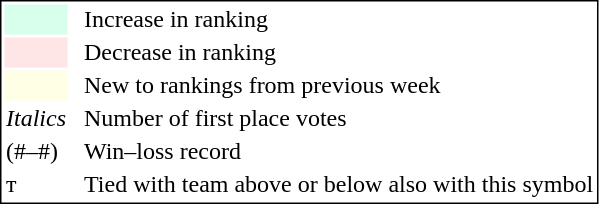<table style="border:1px solid black;">
<tr>
<td style="background:#D8FFEB; width:20px;"></td>
<td> </td>
<td>Increase in ranking</td>
</tr>
<tr>
<td style="background:#FFE6E6; width:20px;"></td>
<td> </td>
<td>Decrease in ranking</td>
</tr>
<tr>
<td style="background:#FFFFE6; width:20px;"></td>
<td> </td>
<td>New to rankings from previous week</td>
</tr>
<tr>
<td><em>Italics</em></td>
<td> </td>
<td>Number of first place votes</td>
</tr>
<tr>
<td>(#–#)</td>
<td> </td>
<td>Win–loss record</td>
</tr>
<tr>
<td>т</td>
<td></td>
<td>Tied with team above or below also with this symbol</td>
</tr>
</table>
